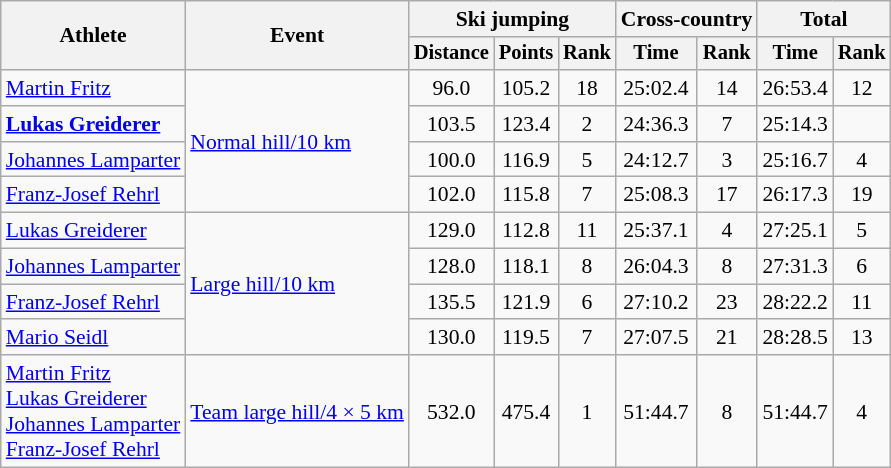<table class=wikitable style="font-size:90%; text-align:center">
<tr>
<th rowspan="2">Athlete</th>
<th rowspan="2">Event</th>
<th colspan="3">Ski jumping</th>
<th colspan="2">Cross-country</th>
<th colspan="2">Total</th>
</tr>
<tr style="font-size:95%">
<th>Distance</th>
<th>Points</th>
<th>Rank</th>
<th>Time</th>
<th>Rank</th>
<th>Time</th>
<th>Rank</th>
</tr>
<tr>
<td align=left><a href='#'>Martin Fritz</a></td>
<td align=left rowspan=4><a href='#'>Normal hill/10 km</a></td>
<td>96.0</td>
<td>105.2</td>
<td>18</td>
<td>25:02.4</td>
<td>14</td>
<td>26:53.4</td>
<td>12</td>
</tr>
<tr>
<td align=left><strong><a href='#'>Lukas Greiderer</a></strong></td>
<td>103.5</td>
<td>123.4</td>
<td>2</td>
<td>24:36.3</td>
<td>7</td>
<td>25:14.3</td>
<td></td>
</tr>
<tr>
<td align=left><a href='#'>Johannes Lamparter</a></td>
<td>100.0</td>
<td>116.9</td>
<td>5</td>
<td>24:12.7</td>
<td>3</td>
<td>25:16.7</td>
<td>4</td>
</tr>
<tr>
<td align=left><a href='#'>Franz-Josef Rehrl</a></td>
<td>102.0</td>
<td>115.8</td>
<td>7</td>
<td>25:08.3</td>
<td>17</td>
<td>26:17.3</td>
<td>19</td>
</tr>
<tr>
<td align=left><a href='#'>Lukas Greiderer</a></td>
<td align=left rowspan=4><a href='#'>Large hill/10 km</a></td>
<td>129.0</td>
<td>112.8</td>
<td>11</td>
<td>25:37.1</td>
<td>4</td>
<td>27:25.1</td>
<td>5</td>
</tr>
<tr>
<td align=left><a href='#'>Johannes Lamparter</a></td>
<td>128.0</td>
<td>118.1</td>
<td>8</td>
<td>26:04.3</td>
<td>8</td>
<td>27:31.3</td>
<td>6</td>
</tr>
<tr>
<td align=left><a href='#'>Franz-Josef Rehrl</a></td>
<td>135.5</td>
<td>121.9</td>
<td>6</td>
<td>27:10.2</td>
<td>23</td>
<td>28:22.2</td>
<td>11</td>
</tr>
<tr>
<td align=left><a href='#'>Mario Seidl</a></td>
<td>130.0</td>
<td>119.5</td>
<td>7</td>
<td>27:07.5</td>
<td>21</td>
<td>28:28.5</td>
<td>13</td>
</tr>
<tr>
<td align=left><a href='#'>Martin Fritz</a><br><a href='#'>Lukas Greiderer</a><br><a href='#'>Johannes Lamparter</a><br><a href='#'>Franz-Josef Rehrl</a></td>
<td align=left><a href='#'>Team large hill/4 × 5 km</a></td>
<td>532.0</td>
<td>475.4</td>
<td>1</td>
<td>51:44.7</td>
<td>8</td>
<td>51:44.7</td>
<td>4</td>
</tr>
</table>
